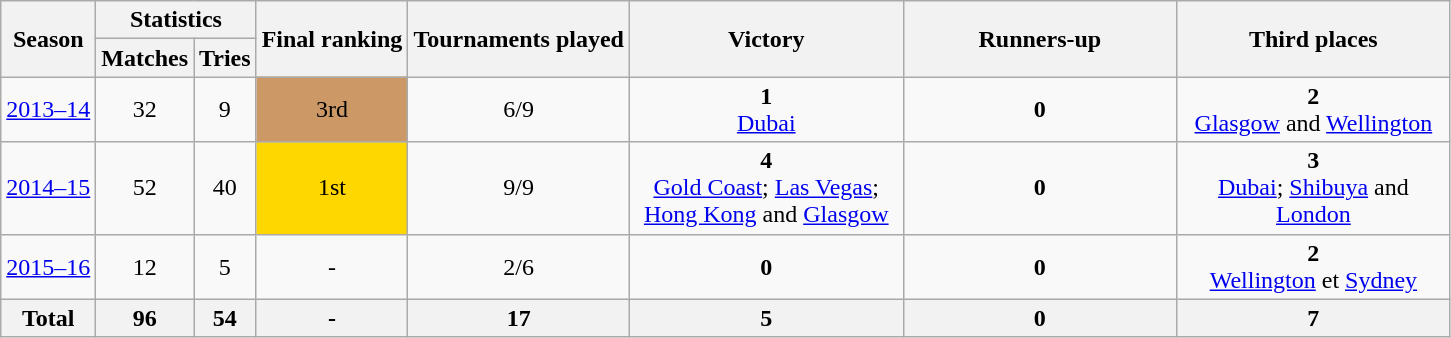<table class="wikitable centre" style="text-align:center">
<tr>
<th rowspan="2" scope="col">Season</th>
<th colspan="2">Statistics</th>
<th rowspan="2">Final ranking</th>
<th rowspan="2">Tournaments played</th>
<th rowspan="2" style="width:175px;"> Victory</th>
<th rowspan="2" style="width:175px;"> Runners-up</th>
<th rowspan="2" style="width:175px;"> Third places</th>
</tr>
<tr>
<th scope="col">Matches</th>
<th scope="col">Tries</th>
</tr>
<tr>
<td><a href='#'>2013–14</a></td>
<td>32</td>
<td>9</td>
<td bgcolor="CC9966">3rd</td>
<td>6/9</td>
<td><strong>1</strong><br> <a href='#'>Dubai</a></td>
<td><strong>0</strong></td>
<td><strong>2</strong><br> <a href='#'>Glasgow</a> and  <a href='#'>Wellington</a></td>
</tr>
<tr>
<td><a href='#'>2014–15</a></td>
<td>52</td>
<td>40</td>
<td bgcolor="gold">1st</td>
<td>9/9</td>
<td><strong>4</strong><br> <a href='#'>Gold Coast</a>;  <a href='#'>Las Vegas</a>;  <a href='#'>Hong Kong</a> and  <a href='#'>Glasgow</a></td>
<td><strong>0</strong></td>
<td><strong>3</strong><br> <a href='#'>Dubai</a>;  <a href='#'>Shibuya</a> and  <a href='#'>London</a></td>
</tr>
<tr>
<td><a href='#'>2015–16</a></td>
<td>12</td>
<td>5</td>
<td>-</td>
<td>2/6</td>
<td><strong>0</strong></td>
<td><strong>0</strong></td>
<td><strong>2</strong><br> <a href='#'>Wellington</a> et  <a href='#'>Sydney</a></td>
</tr>
<tr>
<th>Total</th>
<th>96</th>
<th>54</th>
<th>-</th>
<th>17</th>
<th>5</th>
<th>0</th>
<th>7</th>
</tr>
</table>
